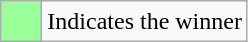<table class="wikitable">
<tr>
<td style="background:#99ff99; height:20px; width:20px"></td>
<td>Indicates the winner</td>
</tr>
</table>
